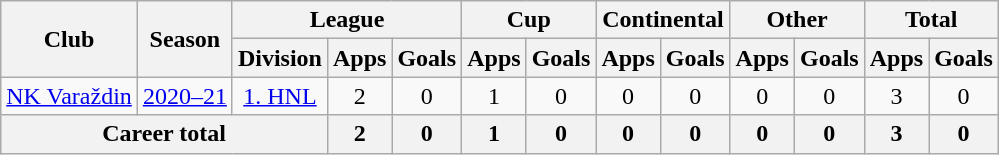<table class="wikitable" style="text-align: center">
<tr>
<th rowspan="2">Club</th>
<th rowspan="2">Season</th>
<th colspan="3">League</th>
<th colspan="2">Cup</th>
<th colspan="2">Continental</th>
<th colspan="2">Other</th>
<th colspan="2">Total</th>
</tr>
<tr>
<th>Division</th>
<th>Apps</th>
<th>Goals</th>
<th>Apps</th>
<th>Goals</th>
<th>Apps</th>
<th>Goals</th>
<th>Apps</th>
<th>Goals</th>
<th>Apps</th>
<th>Goals</th>
</tr>
<tr>
<td><a href='#'>NK Varaždin</a></td>
<td><a href='#'>2020–21</a></td>
<td><a href='#'>1. HNL</a></td>
<td>2</td>
<td>0</td>
<td>1</td>
<td>0</td>
<td>0</td>
<td>0</td>
<td>0</td>
<td>0</td>
<td>3</td>
<td>0</td>
</tr>
<tr>
<th colspan=3>Career total</th>
<th>2</th>
<th>0</th>
<th>1</th>
<th>0</th>
<th>0</th>
<th>0</th>
<th>0</th>
<th>0</th>
<th>3</th>
<th>0</th>
</tr>
</table>
